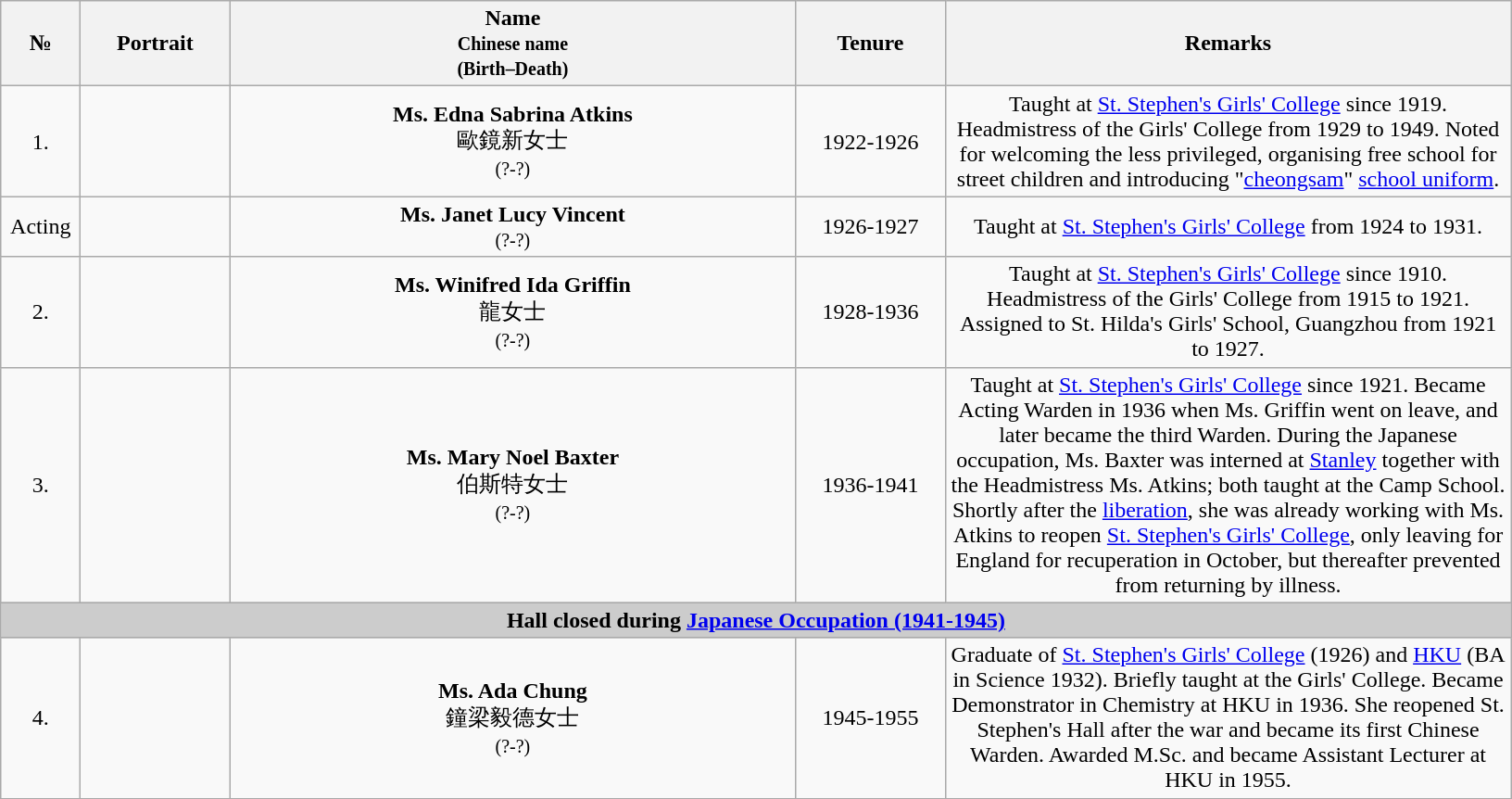<table class="wikitable" style="text-align: center;">
<tr>
<th width=50px>№</th>
<th width=100px>Portrait</th>
<th width=400px>Name<br><small>Chinese name<br>(Birth–Death)</small></th>
<th width=100px>Tenure</th>
<th width=400px>Remarks</th>
</tr>
<tr>
<td>1.</td>
<td></td>
<td><strong>Ms. Edna Sabrina Atkins</strong><br>歐鏡新女士<br><small>(?-?)</small></td>
<td>1922-1926</td>
<td>Taught at <a href='#'>St. Stephen's Girls' College</a> since 1919. Headmistress of the Girls' College from 1929 to 1949. Noted for welcoming the less privileged, organising free school for street children and introducing "<a href='#'>cheongsam</a>" <a href='#'>school uniform</a>.</td>
</tr>
<tr>
<td>Acting</td>
<td></td>
<td><strong>Ms. Janet Lucy Vincent</strong><br><small>(?-?)</small></td>
<td>1926-1927</td>
<td>Taught at <a href='#'>St. Stephen's Girls' College</a> from 1924 to 1931.</td>
</tr>
<tr>
<td>2.</td>
<td></td>
<td><strong>Ms. Winifred Ida Griffin</strong><br>龍女士<br><small>(?-?)</small></td>
<td>1928-1936</td>
<td>Taught at <a href='#'>St. Stephen's Girls' College</a> since 1910. Headmistress of the Girls' College from 1915 to 1921. Assigned to St. Hilda's Girls' School, Guangzhou from 1921 to 1927.</td>
</tr>
<tr>
<td>3.</td>
<td></td>
<td><strong>Ms. Mary Noel Baxter</strong><br>伯斯特女士<br><small>(?-?)</small></td>
<td>1936-1941</td>
<td>Taught at <a href='#'>St. Stephen's Girls' College</a> since 1921. Became Acting Warden in 1936 when Ms. Griffin went on leave, and later became the third Warden. During the Japanese occupation, Ms. Baxter was interned at <a href='#'>Stanley</a> together with the Headmistress Ms. Atkins; both taught at the Camp School. Shortly after the <a href='#'>liberation</a>, she was already working with Ms. Atkins to reopen <a href='#'>St. Stephen's Girls' College</a>, only leaving for England for recuperation in October, but thereafter prevented from returning by illness.</td>
</tr>
<tr>
<td colspan=5 style="text-align:center" bgcolor="#CCCCCC"><strong>Hall closed during <a href='#'>Japanese Occupation (1941-1945)</a></strong></td>
</tr>
<tr>
<td>4.</td>
<td></td>
<td><strong>Ms. Ada Chung</strong><br>鐘梁毅德女士<br><small>(?-?)</small></td>
<td>1945-1955</td>
<td>Graduate of <a href='#'>St. Stephen's Girls' College</a> (1926) and <a href='#'>HKU</a> (BA in Science 1932). Briefly taught at the Girls' College. Became Demonstrator in Chemistry at HKU in 1936. She reopened St. Stephen's Hall after the war and became its first Chinese Warden. Awarded M.Sc. and became Assistant Lecturer at HKU in 1955.</td>
</tr>
<tr>
</tr>
</table>
